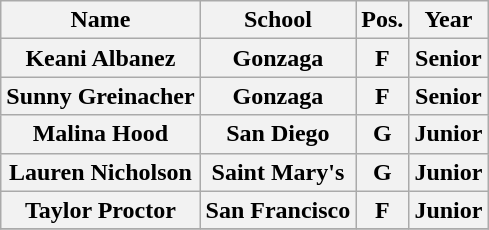<table class="wikitable">
<tr>
<th>Name</th>
<th>School</th>
<th>Pos.</th>
<th>Year</th>
</tr>
<tr>
<th>Keani Albanez</th>
<th>Gonzaga</th>
<th>F</th>
<th>Senior</th>
</tr>
<tr>
<th>Sunny Greinacher</th>
<th>Gonzaga</th>
<th>F</th>
<th>Senior</th>
</tr>
<tr>
<th>Malina Hood</th>
<th>San Diego</th>
<th>G</th>
<th>Junior</th>
</tr>
<tr>
<th>Lauren Nicholson</th>
<th>Saint Mary's</th>
<th>G</th>
<th>Junior</th>
</tr>
<tr>
<th>Taylor Proctor</th>
<th>San Francisco</th>
<th>F</th>
<th>Junior</th>
</tr>
<tr>
</tr>
</table>
